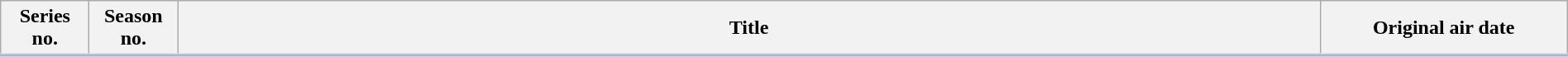<table class="wikitable" style="width:100%; margin:auto; background:#FFF;">
<tr style="border-bottom: 3px solid #CCF;">
<th style="width:4em;">Series no.</th>
<th style="width:4em;">Season no.</th>
<th>Title</th>
<th style="width:12em;">Original air date</th>
</tr>
<tr>
</tr>
</table>
